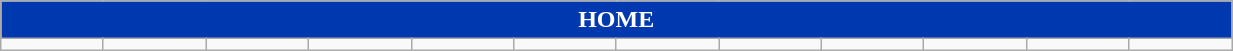<table class="wikitable collapsible collapsed" style="width:65%">
<tr>
<th colspan=16 ! style="color:#FFFFFF; background:#0038af">HOME</th>
</tr>
<tr>
<td></td>
<td></td>
<td></td>
<td></td>
<td></td>
<td></td>
<td></td>
<td></td>
<td></td>
<td></td>
<td></td>
<td></td>
</tr>
</table>
